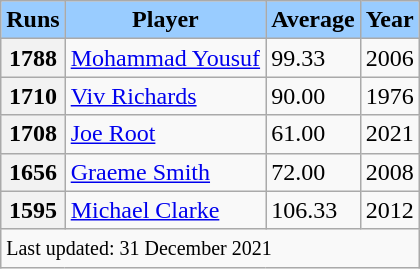<table class="wikitable">
<tr style="background:#9cf; text-align:center;">
<td><strong>Runs</strong></td>
<td><strong>Player</strong></td>
<td><strong>Average</strong></td>
<td><strong>Year</strong></td>
</tr>
<tr>
<th>1788</th>
<td> <a href='#'>Mohammad Yousuf</a></td>
<td>99.33</td>
<td>2006</td>
</tr>
<tr>
<th>1710</th>
<td> <a href='#'>Viv Richards</a></td>
<td>90.00</td>
<td>1976</td>
</tr>
<tr>
<th>1708</th>
<td> <a href='#'>Joe Root</a></td>
<td>61.00</td>
<td>2021</td>
</tr>
<tr>
<th>1656</th>
<td> <a href='#'>Graeme Smith</a></td>
<td>72.00</td>
<td>2008</td>
</tr>
<tr>
<th>1595</th>
<td> <a href='#'>Michael Clarke</a></td>
<td>106.33</td>
<td>2012</td>
</tr>
<tr>
<td colspan="5"><small>Last updated: 31 December 2021</small></td>
</tr>
</table>
